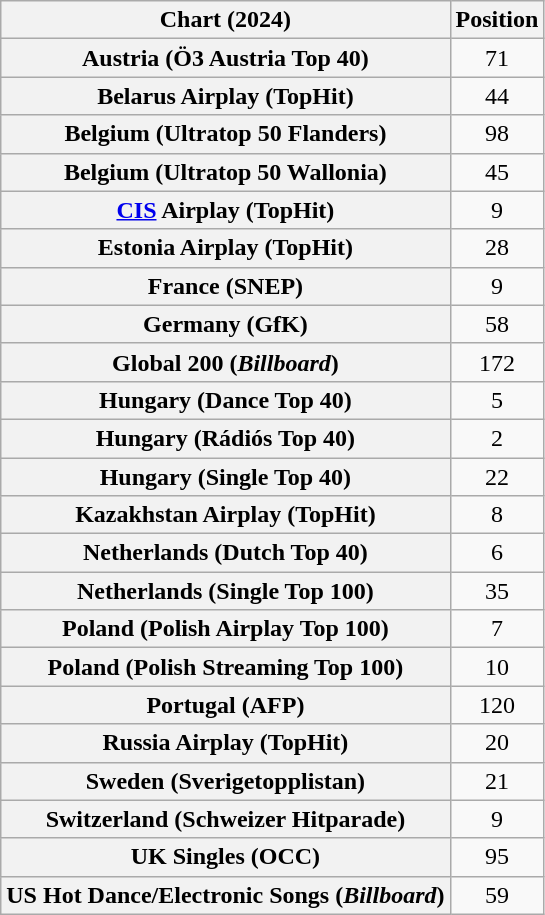<table class="wikitable sortable plainrowheaders" style="text-align:center">
<tr>
<th scope="col">Chart (2024)</th>
<th scope="col">Position</th>
</tr>
<tr>
<th scope="row">Austria (Ö3 Austria Top 40)</th>
<td>71</td>
</tr>
<tr>
<th scope="row">Belarus Airplay (TopHit)</th>
<td>44</td>
</tr>
<tr>
<th scope="row">Belgium (Ultratop 50 Flanders)</th>
<td>98</td>
</tr>
<tr>
<th scope="row">Belgium (Ultratop 50 Wallonia)</th>
<td>45</td>
</tr>
<tr>
<th scope="row"><a href='#'>CIS</a> Airplay (TopHit)</th>
<td>9</td>
</tr>
<tr>
<th scope="row">Estonia Airplay (TopHit)</th>
<td>28</td>
</tr>
<tr>
<th scope="row">France (SNEP)</th>
<td>9</td>
</tr>
<tr>
<th scope="row">Germany (GfK)</th>
<td>58</td>
</tr>
<tr>
<th scope="row">Global 200 (<em>Billboard</em>)</th>
<td>172</td>
</tr>
<tr>
<th scope="row">Hungary (Dance Top 40)</th>
<td>5</td>
</tr>
<tr>
<th scope="row">Hungary (Rádiós Top 40)</th>
<td>2</td>
</tr>
<tr>
<th scope="row">Hungary (Single Top 40)</th>
<td>22</td>
</tr>
<tr>
<th scope="row">Kazakhstan Airplay (TopHit)</th>
<td>8</td>
</tr>
<tr>
<th scope="row">Netherlands (Dutch Top 40)</th>
<td>6</td>
</tr>
<tr>
<th scope="row">Netherlands (Single Top 100)</th>
<td>35</td>
</tr>
<tr>
<th scope="row">Poland (Polish Airplay Top 100)</th>
<td>7</td>
</tr>
<tr>
<th scope="row">Poland (Polish Streaming Top 100)</th>
<td>10</td>
</tr>
<tr>
<th scope="row">Portugal (AFP)</th>
<td>120</td>
</tr>
<tr>
<th scope="row">Russia Airplay (TopHit)</th>
<td>20</td>
</tr>
<tr>
<th scope="row">Sweden (Sverigetopplistan)</th>
<td>21</td>
</tr>
<tr>
<th scope="row">Switzerland (Schweizer Hitparade)</th>
<td>9</td>
</tr>
<tr>
<th scope="row">UK Singles (OCC)<br></th>
<td>95</td>
</tr>
<tr>
<th scope="row">US Hot Dance/Electronic Songs (<em>Billboard</em>)</th>
<td>59</td>
</tr>
</table>
